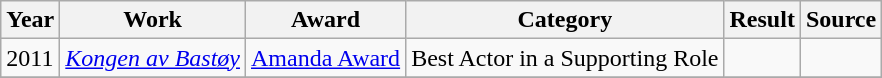<table class="wikitable">
<tr>
<th>Year</th>
<th>Work</th>
<th>Award</th>
<th>Category</th>
<th>Result</th>
<th>Source </th>
</tr>
<tr>
<td>2011</td>
<td><em><a href='#'>Kongen av Bastøy</a></em></td>
<td><a href='#'>Amanda Award</a></td>
<td>Best Actor in a Supporting Role</td>
<td></td>
<td></td>
</tr>
<tr>
</tr>
</table>
